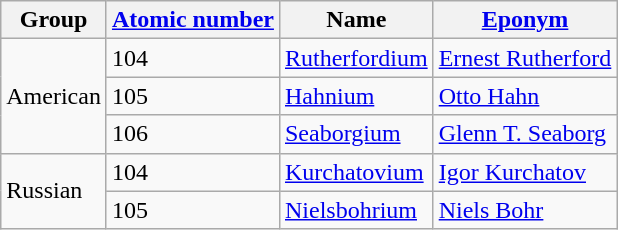<table class="wikitable">
<tr>
<th>Group</th>
<th><a href='#'>Atomic number</a></th>
<th>Name</th>
<th><a href='#'>Eponym</a></th>
</tr>
<tr>
<td rowspan=3>American</td>
<td>104</td>
<td><a href='#'>Rutherfordium</a></td>
<td><a href='#'>Ernest Rutherford</a></td>
</tr>
<tr>
<td>105</td>
<td><a href='#'>Hahnium</a></td>
<td><a href='#'>Otto Hahn</a></td>
</tr>
<tr>
<td>106</td>
<td><a href='#'>Seaborgium</a></td>
<td><a href='#'>Glenn T. Seaborg</a></td>
</tr>
<tr>
<td rowspan=2>Russian</td>
<td>104</td>
<td><a href='#'>Kurchatovium</a></td>
<td><a href='#'>Igor Kurchatov</a></td>
</tr>
<tr>
<td>105</td>
<td><a href='#'>Nielsbohrium</a></td>
<td><a href='#'>Niels Bohr</a></td>
</tr>
</table>
